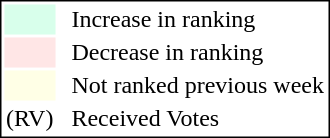<table style="border:1px solid black;">
<tr>
<td style="background:#D8FFEB; width:20px;"></td>
<td> </td>
<td>Increase in ranking</td>
</tr>
<tr>
<td style="background:#FFE6E6; width:20px;"></td>
<td> </td>
<td>Decrease in ranking</td>
</tr>
<tr>
<td style="background:#FFFFE6; width:20px;"></td>
<td> </td>
<td>Not ranked previous week</td>
</tr>
<tr>
<td>(RV)</td>
<td> </td>
<td>Received Votes</td>
</tr>
</table>
